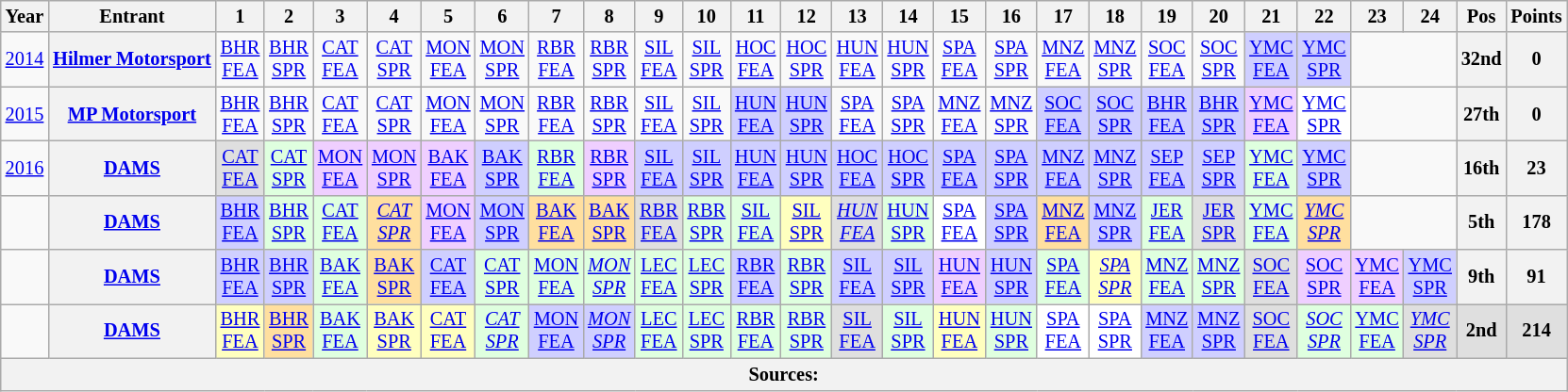<table class="wikitable" style="text-align:center; font-size:85%">
<tr>
<th>Year</th>
<th>Entrant</th>
<th>1</th>
<th>2</th>
<th>3</th>
<th>4</th>
<th>5</th>
<th>6</th>
<th>7</th>
<th>8</th>
<th>9</th>
<th>10</th>
<th>11</th>
<th>12</th>
<th>13</th>
<th>14</th>
<th>15</th>
<th>16</th>
<th>17</th>
<th>18</th>
<th>19</th>
<th>20</th>
<th>21</th>
<th>22</th>
<th>23</th>
<th>24</th>
<th>Pos</th>
<th>Points</th>
</tr>
<tr>
<td id=2014G><a href='#'>2014</a></td>
<th nowrap><a href='#'>Hilmer Motorsport</a></th>
<td><a href='#'>BHR<br>FEA</a></td>
<td><a href='#'>BHR<br>SPR</a></td>
<td><a href='#'>CAT<br>FEA</a></td>
<td><a href='#'>CAT<br>SPR</a></td>
<td><a href='#'>MON<br>FEA</a></td>
<td><a href='#'>MON<br>SPR</a></td>
<td><a href='#'>RBR<br>FEA</a></td>
<td><a href='#'>RBR<br>SPR</a></td>
<td><a href='#'>SIL<br>FEA</a></td>
<td><a href='#'>SIL<br>SPR</a></td>
<td><a href='#'>HOC<br>FEA</a></td>
<td><a href='#'>HOC<br>SPR</a></td>
<td><a href='#'>HUN<br>FEA</a></td>
<td><a href='#'>HUN<br>SPR</a></td>
<td><a href='#'>SPA<br>FEA</a></td>
<td><a href='#'>SPA<br>SPR</a></td>
<td><a href='#'>MNZ<br>FEA</a></td>
<td><a href='#'>MNZ<br>SPR</a></td>
<td><a href='#'>SOC<br>FEA</a></td>
<td><a href='#'>SOC<br>SPR</a></td>
<td style="background:#CFCFFF;"><a href='#'>YMC<br>FEA</a><br></td>
<td style="background:#CFCFFF;"><a href='#'>YMC<br>SPR</a><br></td>
<td colspan=2></td>
<th>32nd</th>
<th>0</th>
</tr>
<tr>
<td id=2015G><a href='#'>2015</a></td>
<th nowrap><a href='#'>MP Motorsport</a></th>
<td><a href='#'>BHR<br>FEA</a></td>
<td><a href='#'>BHR<br>SPR</a></td>
<td><a href='#'>CAT<br>FEA</a></td>
<td><a href='#'>CAT<br>SPR</a></td>
<td><a href='#'>MON<br>FEA</a></td>
<td><a href='#'>MON<br>SPR</a></td>
<td><a href='#'>RBR<br>FEA</a></td>
<td><a href='#'>RBR<br>SPR</a></td>
<td><a href='#'>SIL<br>FEA</a></td>
<td><a href='#'>SIL<br>SPR</a></td>
<td style="background:#CFCFFF;"><a href='#'>HUN<br>FEA</a><br></td>
<td style="background:#CFCFFF;"><a href='#'>HUN<br>SPR</a><br></td>
<td><a href='#'>SPA<br>FEA</a></td>
<td><a href='#'>SPA<br>SPR</a></td>
<td><a href='#'>MNZ<br>FEA</a></td>
<td><a href='#'>MNZ<br>SPR</a></td>
<td style="background:#CFCFFF;"><a href='#'>SOC<br>FEA</a><br></td>
<td style="background:#CFCFFF;"><a href='#'>SOC<br>SPR</a><br></td>
<td style="background:#CFCFFF;"><a href='#'>BHR<br>FEA</a><br></td>
<td style="background:#CFCFFF;"><a href='#'>BHR<br>SPR</a><br></td>
<td style="background:#EFCFFF;"><a href='#'>YMC<br>FEA</a><br></td>
<td style="background:#FFFFFF;"><a href='#'>YMC<br>SPR</a><br></td>
<td colspan=2></td>
<th>27th</th>
<th>0</th>
</tr>
<tr>
<td id=2016G><a href='#'>2016</a></td>
<th nowrap><a href='#'>DAMS</a></th>
<td style="background:#DFDFDF;"><a href='#'>CAT<br>FEA</a><br></td>
<td style="background:#DFFFDF;"><a href='#'>CAT<br>SPR</a><br></td>
<td style="background:#EFCFFF;"><a href='#'>MON<br>FEA</a><br></td>
<td style="background:#EFCFFF;"><a href='#'>MON<br>SPR</a><br></td>
<td style="background:#EFCFFF;"><a href='#'>BAK<br>FEA</a><br></td>
<td style="background:#CFCFFF;"><a href='#'>BAK<br>SPR</a><br></td>
<td style="background:#DFFFDF;"><a href='#'>RBR<br>FEA</a><br></td>
<td style="background:#EFCFFF;"><a href='#'>RBR<br>SPR</a><br></td>
<td style="background:#CFCFFF;"><a href='#'>SIL<br>FEA</a><br></td>
<td style="background:#CFCFFF;"><a href='#'>SIL<br>SPR</a><br></td>
<td style="background:#CFCFFF;"><a href='#'>HUN<br>FEA</a><br></td>
<td style="background:#CFCFFF;"><a href='#'>HUN<br>SPR</a><br></td>
<td style="background:#CFCFFF;"><a href='#'>HOC<br>FEA</a><br></td>
<td style="background:#CFCFFF;"><a href='#'>HOC<br>SPR</a><br></td>
<td style="background:#CFCFFF;"><a href='#'>SPA<br>FEA</a><br></td>
<td style="background:#CFCFFF;"><a href='#'>SPA<br>SPR</a><br></td>
<td style="background:#CFCFFF;"><a href='#'>MNZ<br>FEA</a><br></td>
<td style="background:#CFCFFF;"><a href='#'>MNZ<br>SPR</a><br></td>
<td style="background:#CFCFFF;"><a href='#'>SEP<br>FEA</a><br></td>
<td style="background:#CFCFFF;"><a href='#'>SEP<br>SPR</a><br></td>
<td style="background:#DFFFDF;"><a href='#'>YMC<br>FEA</a><br></td>
<td style="background:#CFCFFF;"><a href='#'>YMC<br>SPR</a><br></td>
<td colspan=2></td>
<th>16th</th>
<th>23</th>
</tr>
<tr>
<td id=2017R></td>
<th nowrap><a href='#'>DAMS</a></th>
<td style="background:#CFCFFF;"><a href='#'>BHR<br>FEA</a><br></td>
<td style="background:#DFFFDF;"><a href='#'>BHR<br>SPR</a><br></td>
<td style="background:#DFFFDF;"><a href='#'>CAT<br>FEA</a><br></td>
<td style="background:#FFDF9F;"><em><a href='#'>CAT<br>SPR</a></em><br></td>
<td style="background:#EFCFFF;"><a href='#'>MON<br>FEA</a><br></td>
<td style="background:#CFCFFF;"><a href='#'>MON<br>SPR</a><br></td>
<td style="background:#FFDF9F;"><a href='#'>BAK<br>FEA</a><br></td>
<td style="background:#FFDF9F;"><a href='#'>BAK<br>SPR</a><br></td>
<td style="background:#DFDFDF;"><a href='#'>RBR<br>FEA</a><br></td>
<td style="background:#DFFFDF;"><a href='#'>RBR<br>SPR</a><br></td>
<td style="background:#DFFFDF;"><a href='#'>SIL<br>FEA</a><br></td>
<td style="background:#FFFFBF;"><a href='#'>SIL<br>SPR</a><br></td>
<td style="background:#DFDFDF;"><em><a href='#'>HUN<br>FEA</a></em><br></td>
<td style="background:#DFFFDF;"><a href='#'>HUN<br>SPR</a><br></td>
<td style="background:#FFFFFF;"><a href='#'>SPA<br>FEA</a><br></td>
<td style="background:#CFCFFF;"><a href='#'>SPA<br>SPR</a><br></td>
<td style="background:#FFDF9F;"><a href='#'>MNZ<br>FEA</a><br></td>
<td style="background:#CFCFFF;"><a href='#'>MNZ<br>SPR</a><br></td>
<td style="background:#DFFFDF;"><a href='#'>JER<br>FEA</a><br></td>
<td style="background:#DFDFDF;"><a href='#'>JER<br>SPR</a><br></td>
<td style="background:#DFFFDF;"><a href='#'>YMC<br>FEA</a><br></td>
<td style="background:#FFDF9F;"><em><a href='#'>YMC<br>SPR</a></em><br></td>
<td colspan=2></td>
<th>5th</th>
<th>178</th>
</tr>
<tr>
<td id=2018R></td>
<th nowrap><a href='#'>DAMS</a></th>
<td style="background:#CFCFFF;"><a href='#'>BHR<br>FEA</a><br></td>
<td style="background:#CFCFFF;"><a href='#'>BHR<br>SPR</a><br></td>
<td style="background:#DFFFDF;"><a href='#'>BAK<br>FEA</a><br></td>
<td style="background:#FFDF9F;"><a href='#'>BAK<br>SPR</a><br></td>
<td style="background:#CFCFFF;"><a href='#'>CAT<br>FEA</a><br></td>
<td style="background:#DFFFDF;"><a href='#'>CAT<br>SPR</a><br></td>
<td style="background:#DFFFDF;"><a href='#'>MON<br>FEA</a><br></td>
<td style="background:#DFFFDF;"><em><a href='#'>MON<br>SPR</a></em><br></td>
<td style="background:#DFFFDF;"><a href='#'>LEC<br>FEA</a><br></td>
<td style="background:#DFFFDF;"><a href='#'>LEC<br>SPR</a><br></td>
<td style="background:#CFCFFF;"><a href='#'>RBR<br>FEA</a><br></td>
<td style="background:#DFFFDF;"><a href='#'>RBR<br>SPR</a><br></td>
<td style="background:#CFCFFF;"><a href='#'>SIL<br>FEA</a><br></td>
<td style="background:#CFCFFF;"><a href='#'>SIL<br>SPR</a><br></td>
<td style="background:#EFCFFF;"><a href='#'>HUN<br>FEA</a><br></td>
<td style="background:#CFCFFF;"><a href='#'>HUN<br>SPR</a><br></td>
<td style="background:#DFFFDF;"><a href='#'>SPA<br>FEA</a><br></td>
<td style="background:#FFFFBF;"><em><a href='#'>SPA<br>SPR</a></em><br></td>
<td style="background:#DFFFDF;"><a href='#'>MNZ<br>FEA</a><br></td>
<td style="background:#DFFFDF;"><a href='#'>MNZ<br>SPR</a><br></td>
<td style="background:#DFDFDF;"><a href='#'>SOC<br>FEA</a><br></td>
<td style="background:#EFCFFF;"><a href='#'>SOC<br>SPR</a><br></td>
<td style="background:#EFCFFF;"><a href='#'>YMC<br>FEA</a><br></td>
<td style="background:#CFCFFF;"><a href='#'>YMC<br>SPR</a><br></td>
<th>9th</th>
<th>91</th>
</tr>
<tr>
<td id=2019R></td>
<th nowrap><a href='#'>DAMS</a></th>
<td style="background:#FFFFBF;"><a href='#'>BHR<br>FEA</a><br></td>
<td style="background:#FFDF9F;"><a href='#'>BHR<br>SPR</a><br></td>
<td style="background:#DFFFDF;"><a href='#'>BAK<br>FEA</a><br></td>
<td style="background:#FFFFBF;"><a href='#'>BAK<br>SPR</a><br></td>
<td style="background:#FFFFBF;"><a href='#'>CAT<br>FEA</a><br></td>
<td style="background:#DFFFDF;"><em><a href='#'>CAT<br>SPR</a></em><br></td>
<td style="background:#CFCFFF;"><a href='#'>MON<br>FEA</a><br></td>
<td style="background:#CFCFFF;"><em><a href='#'>MON<br>SPR</a></em><br></td>
<td style="background:#DFFFDF;"><a href='#'>LEC<br>FEA</a><br></td>
<td style="background:#DFFFDF;"><a href='#'>LEC<br>SPR</a><br></td>
<td style="background:#DFFFDF;"><a href='#'>RBR<br>FEA</a><br></td>
<td style="background:#DFFFDF;"><a href='#'>RBR<br>SPR</a><br></td>
<td style="background:#DFDFDF;"><a href='#'>SIL<br>FEA</a><br></td>
<td style="background:#DFFFDF;"><a href='#'>SIL<br>SPR</a><br></td>
<td style="background:#FFFFBF;"><a href='#'>HUN<br>FEA</a><br></td>
<td style="background:#DFFFDF;"><a href='#'>HUN<br>SPR</a><br></td>
<td style="background:#FFFFFF;"><a href='#'>SPA<br>FEA</a><br></td>
<td style="background:#FFFFFF;"><a href='#'>SPA<br>SPR</a><br></td>
<td style="background:#CFCFFF;"><a href='#'>MNZ<br>FEA</a><br></td>
<td style="background:#CFCFFF;"><a href='#'>MNZ<br>SPR</a><br></td>
<td style="background:#DFDFDF;"><a href='#'>SOC<br>FEA</a><br></td>
<td style="background:#DFFFDF;"><em><a href='#'>SOC<br>SPR</a></em><br></td>
<td style="background:#DFFFDF;"><a href='#'>YMC<br>FEA</a><br></td>
<td style="background:#DFDFDF;"><em><a href='#'>YMC<br>SPR</a></em><br></td>
<th style="background:#DFDFDF;">2nd</th>
<th style="background:#DFDFDF;">214</th>
</tr>
<tr>
<th colspan="28">Sources:</th>
</tr>
</table>
